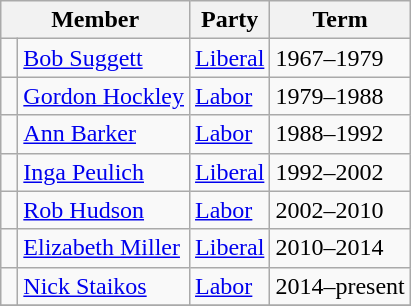<table class="wikitable">
<tr>
<th colspan=2>Member</th>
<th>Party</th>
<th>Term</th>
</tr>
<tr>
<td> </td>
<td><a href='#'>Bob Suggett</a></td>
<td><a href='#'>Liberal</a></td>
<td>1967–1979</td>
</tr>
<tr>
<td> </td>
<td><a href='#'>Gordon Hockley</a></td>
<td><a href='#'>Labor</a></td>
<td>1979–1988</td>
</tr>
<tr>
<td> </td>
<td><a href='#'>Ann Barker</a></td>
<td><a href='#'>Labor</a></td>
<td>1988–1992</td>
</tr>
<tr>
<td> </td>
<td><a href='#'>Inga Peulich</a></td>
<td><a href='#'>Liberal</a></td>
<td>1992–2002</td>
</tr>
<tr>
<td> </td>
<td><a href='#'>Rob Hudson</a></td>
<td><a href='#'>Labor</a></td>
<td>2002–2010</td>
</tr>
<tr>
<td> </td>
<td><a href='#'>Elizabeth Miller</a></td>
<td><a href='#'>Liberal</a></td>
<td>2010–2014</td>
</tr>
<tr>
<td> </td>
<td><a href='#'>Nick Staikos</a></td>
<td><a href='#'>Labor</a></td>
<td>2014–present</td>
</tr>
<tr>
</tr>
</table>
